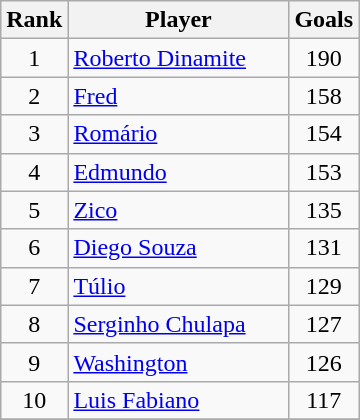<table class="wikitable" style="text-align:center">
<tr>
<th>Rank</th>
<th width=140>Player</th>
<th>Goals</th>
</tr>
<tr>
<td>1</td>
<td align=left><a href='#'>Roberto Dinamite</a></td>
<td>190</td>
</tr>
<tr>
<td>2</td>
<td align=left><a href='#'>Fred</a></td>
<td>158</td>
</tr>
<tr>
<td>3</td>
<td align=left><a href='#'>Romário</a></td>
<td>154</td>
</tr>
<tr>
<td>4</td>
<td align=left><a href='#'>Edmundo</a></td>
<td>153</td>
</tr>
<tr>
<td>5</td>
<td align=left><a href='#'>Zico</a></td>
<td>135</td>
</tr>
<tr>
<td>6</td>
<td align=left><a href='#'>Diego Souza</a></td>
<td>131</td>
</tr>
<tr>
<td>7</td>
<td align=left><a href='#'>Túlio</a></td>
<td>129</td>
</tr>
<tr>
<td>8</td>
<td align=left><a href='#'>Serginho Chulapa</a></td>
<td>127</td>
</tr>
<tr>
<td>9</td>
<td align=left><a href='#'>Washington</a></td>
<td>126</td>
</tr>
<tr>
<td>10</td>
<td align=left><a href='#'>Luis Fabiano</a></td>
<td>117</td>
</tr>
<tr>
</tr>
</table>
